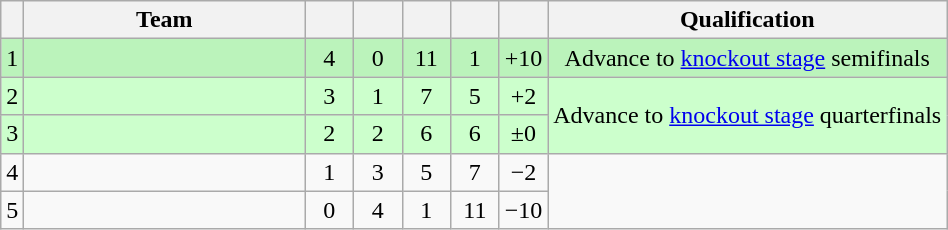<table class=wikitable style="text-align:center;">
<tr>
<th></th>
<th style="width:180px;">Team</th>
<th style="width:25px;"></th>
<th style="width:25px;"></th>
<th style="width:25px;"></th>
<th style="width:25px;"></th>
<th style="width:25px;"></th>
<th>Qualification</th>
</tr>
<tr style="background:#bbf3bb;">
<td>1</td>
<td align=left></td>
<td>4</td>
<td>0</td>
<td>11</td>
<td>1</td>
<td>+10</td>
<td>Advance to <a href='#'>knockout stage</a> semifinals</td>
</tr>
<tr style="background:#cfc;">
<td>2</td>
<td align=left></td>
<td>3</td>
<td>1</td>
<td>7</td>
<td>5</td>
<td>+2</td>
<td rowspan="2">Advance to <a href='#'>knockout stage</a> quarterfinals</td>
</tr>
<tr style="background:#cfc;">
<td>3</td>
<td align=left></td>
<td>2</td>
<td>2</td>
<td>6</td>
<td>6</td>
<td>±0</td>
</tr>
<tr>
<td>4</td>
<td align=left></td>
<td>1</td>
<td>3</td>
<td>5</td>
<td>7</td>
<td>−2</td>
<td rowspan="2"></td>
</tr>
<tr>
<td>5</td>
<td align=left></td>
<td>0</td>
<td>4</td>
<td>1</td>
<td>11</td>
<td>−10</td>
</tr>
</table>
